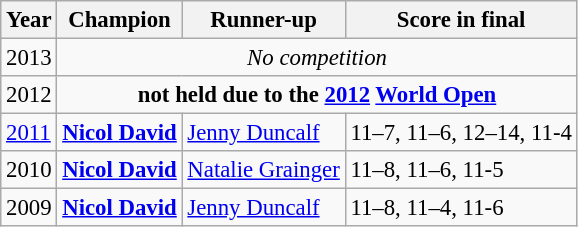<table class="wikitable" style="font-size:95%;">
<tr>
<th>Year</th>
<th>Champion</th>
<th>Runner-up</th>
<th>Score in final</th>
</tr>
<tr>
<td>2013</td>
<td rowspan=1 colspan=3 align="center"><em>No competition</em></td>
</tr>
<tr>
<td>2012</td>
<td rowspan=1 colspan=3 align="center"><strong>not held due to the <a href='#'>2012</a> <a href='#'>World Open</a></strong></td>
</tr>
<tr>
<td><a href='#'>2011</a></td>
<td> <strong><a href='#'>Nicol David</a></strong></td>
<td> <a href='#'>Jenny Duncalf</a></td>
<td>11–7, 11–6, 12–14, 11-4</td>
</tr>
<tr>
<td>2010</td>
<td> <strong><a href='#'>Nicol David</a></strong></td>
<td> <a href='#'>Natalie Grainger</a></td>
<td>11–8, 11–6, 11-5</td>
</tr>
<tr>
<td>2009</td>
<td> <strong><a href='#'>Nicol David</a></strong></td>
<td> <a href='#'>Jenny Duncalf</a></td>
<td>11–8, 11–4, 11-6</td>
</tr>
</table>
